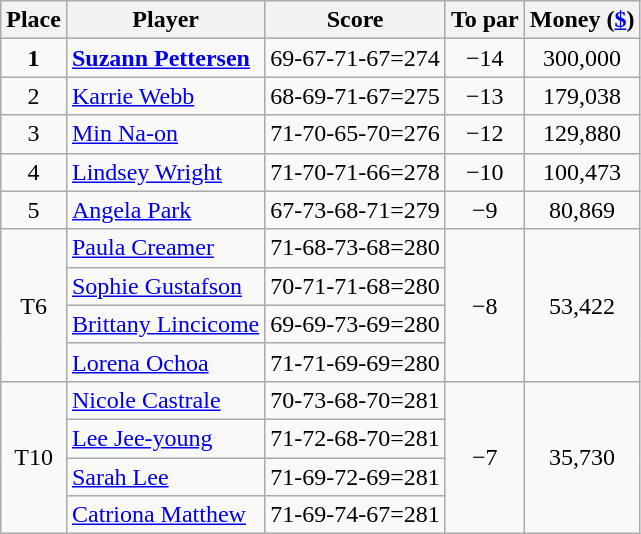<table class="wikitable">
<tr>
<th>Place</th>
<th>Player</th>
<th>Score</th>
<th>To par</th>
<th>Money (<a href='#'>$</a>)</th>
</tr>
<tr>
<td align=center><strong>1</strong></td>
<td> <strong><a href='#'>Suzann Pettersen</a></strong></td>
<td>69-67-71-67=274</td>
<td align=center>−14</td>
<td align=center>300,000</td>
</tr>
<tr>
<td align=center>2</td>
<td> <a href='#'>Karrie Webb</a></td>
<td>68-69-71-67=275</td>
<td align=center>−13</td>
<td align=center>179,038</td>
</tr>
<tr>
<td align=center>3</td>
<td> <a href='#'>Min Na-on</a></td>
<td>71-70-65-70=276</td>
<td align=center>−12</td>
<td align=center>129,880</td>
</tr>
<tr>
<td align=center>4</td>
<td> <a href='#'>Lindsey Wright</a></td>
<td>71-70-71-66=278</td>
<td align=center>−10</td>
<td align=center>100,473</td>
</tr>
<tr>
<td align=center>5</td>
<td> <a href='#'>Angela Park</a></td>
<td>67-73-68-71=279</td>
<td align=center>−9</td>
<td align=center>80,869</td>
</tr>
<tr>
<td rowspan=4 align=center>T6</td>
<td> <a href='#'>Paula Creamer</a></td>
<td>71-68-73-68=280</td>
<td rowspan=4 align=center>−8</td>
<td rowspan=4 align=center>53,422</td>
</tr>
<tr>
<td> <a href='#'>Sophie Gustafson</a></td>
<td>70-71-71-68=280</td>
</tr>
<tr>
<td> <a href='#'>Brittany Lincicome</a></td>
<td>69-69-73-69=280</td>
</tr>
<tr>
<td> <a href='#'>Lorena Ochoa</a></td>
<td>71-71-69-69=280</td>
</tr>
<tr>
<td rowspan=4 align=center>T10</td>
<td> <a href='#'>Nicole Castrale</a></td>
<td>70-73-68-70=281</td>
<td rowspan=4 align=center>−7</td>
<td rowspan=4 align=center>35,730</td>
</tr>
<tr>
<td> <a href='#'>Lee Jee-young</a></td>
<td>71-72-68-70=281</td>
</tr>
<tr>
<td> <a href='#'>Sarah Lee</a></td>
<td>71-69-72-69=281</td>
</tr>
<tr>
<td> <a href='#'>Catriona Matthew</a></td>
<td>71-69-74-67=281</td>
</tr>
</table>
